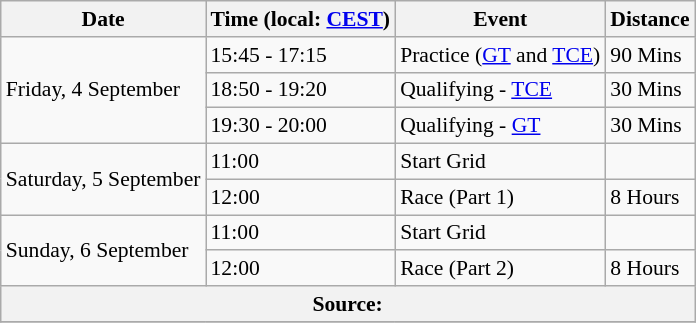<table class="wikitable" style="font-size: 90%;">
<tr>
<th>Date</th>
<th>Time (local: <a href='#'>CEST</a>)</th>
<th>Event</th>
<th>Distance</th>
</tr>
<tr>
<td rowspan=3>Friday, 4 September</td>
<td>15:45 - 17:15</td>
<td>Practice (<a href='#'>GT</a> and <a href='#'>TCE</a>)</td>
<td>90 Mins</td>
</tr>
<tr>
<td>18:50 - 19:20</td>
<td>Qualifying - <a href='#'>TCE</a></td>
<td>30 Mins</td>
</tr>
<tr>
<td>19:30 - 20:00</td>
<td>Qualifying - <a href='#'>GT</a></td>
<td>30 Mins</td>
</tr>
<tr>
<td rowspan=2>Saturday, 5 September</td>
<td>11:00</td>
<td>Start Grid</td>
<td></td>
</tr>
<tr>
<td>12:00</td>
<td>Race (Part 1)</td>
<td>8 Hours</td>
</tr>
<tr>
<td rowspan=2>Sunday, 6 September</td>
<td>11:00</td>
<td>Start Grid</td>
<td></td>
</tr>
<tr>
<td>12:00</td>
<td>Race (Part 2)</td>
<td>8 Hours</td>
</tr>
<tr>
<th colspan=4>Source:</th>
</tr>
<tr>
</tr>
</table>
